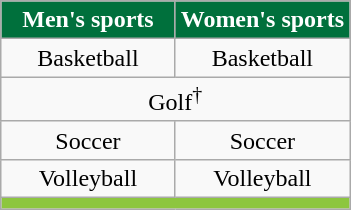<table class="wikitable floatleft" style="text-align:center">
<tr>
<th width="50%" style="background:#00703C;color:white;">Men's sports</th>
<th width="50%" style="background:#00703C;color:white;">Women's sports</th>
</tr>
<tr>
<td>Basketball</td>
<td>Basketball</td>
</tr>
<tr>
<td colspan="2">Golf<sup>†</sup></td>
</tr>
<tr>
<td>Soccer</td>
<td>Soccer</td>
</tr>
<tr>
<td>Volleyball</td>
<td>Volleyball</td>
</tr>
<tr>
<td colspan="2" style="background:#8DC63F;color:black;"></td>
</tr>
</table>
